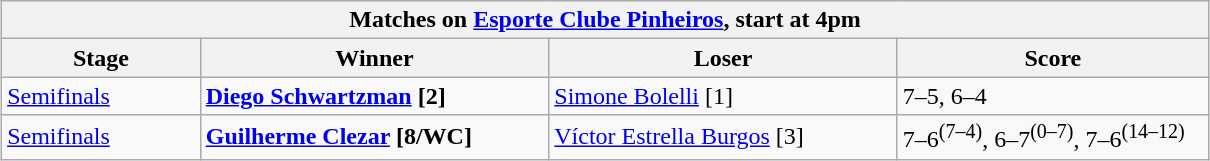<table class="wikitable collapsible uncollapsed" border=1 style="margin:1em auto;">
<tr>
<th colspan=4><strong>Matches on <a href='#'>Esporte Clube Pinheiros</a>, start at 4pm</strong></th>
</tr>
<tr>
<th width=125>Stage</th>
<th width=225>Winner</th>
<th width=225>Loser</th>
<th width=200>Score</th>
</tr>
<tr>
<td><a href='#'>Semifinals</a></td>
<td><strong> <a href='#'>Diego Schwartzman</a> [2]</strong></td>
<td> <a href='#'>Simone Bolelli</a> [1]</td>
<td>7–5, 6–4</td>
</tr>
<tr>
<td><a href='#'>Semifinals</a></td>
<td><strong> <a href='#'>Guilherme Clezar</a> [8/WC]</strong></td>
<td> <a href='#'>Víctor Estrella Burgos</a> [3]</td>
<td>7–6<sup>(7–4)</sup>, 6–7<sup>(0–7)</sup>, 7–6<sup>(14–12)</sup></td>
</tr>
</table>
